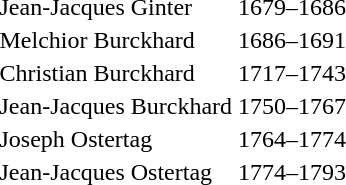<table>
<tr>
<td>Jean-Jacques Ginter</td>
<td>1679–1686</td>
</tr>
<tr>
<td>Melchior Burckhard</td>
<td>1686–1691</td>
</tr>
<tr>
<td>Christian Burckhard</td>
<td>1717–1743</td>
</tr>
<tr>
<td>Jean-Jacques Burckhard</td>
<td>1750–1767</td>
</tr>
<tr>
<td>Joseph Ostertag</td>
<td>1764–1774</td>
</tr>
<tr>
<td>Jean-Jacques Ostertag</td>
<td>1774–1793</td>
</tr>
</table>
